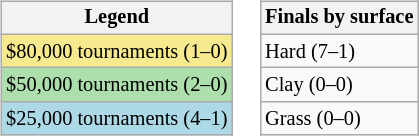<table>
<tr valign=top>
<td><br><table class="wikitable" style="font-size:85%;">
<tr>
<th>Legend</th>
</tr>
<tr style="background:#f7e98e;">
<td>$80,000 tournaments (1–0)</td>
</tr>
<tr style="background:#addfad;">
<td>$50,000 tournaments (2–0)</td>
</tr>
<tr style="background:lightblue;">
<td>$25,000 tournaments (4–1)</td>
</tr>
</table>
</td>
<td><br><table class="wikitable" style="font-size:85%;">
<tr>
<th>Finals by surface</th>
</tr>
<tr>
<td>Hard (7–1)</td>
</tr>
<tr>
<td>Clay (0–0)</td>
</tr>
<tr>
<td>Grass (0–0)</td>
</tr>
</table>
</td>
</tr>
</table>
